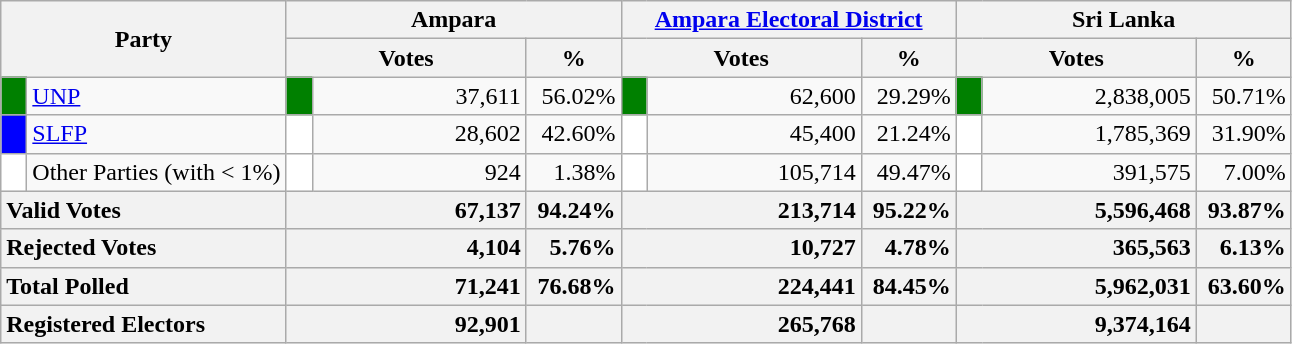<table class="wikitable">
<tr>
<th colspan="2" width="144px"rowspan="2">Party</th>
<th colspan="3" width="216px">Ampara</th>
<th colspan="3" width="216px"><a href='#'>Ampara Electoral District</a></th>
<th colspan="3" width="216px">Sri Lanka</th>
</tr>
<tr>
<th colspan="2" width="144px">Votes</th>
<th>%</th>
<th colspan="2" width="144px">Votes</th>
<th>%</th>
<th colspan="2" width="144px">Votes</th>
<th>%</th>
</tr>
<tr>
<td style="background-color:green;" width="10px"></td>
<td style="text-align:left;"><a href='#'>UNP</a></td>
<td style="background-color:green;" width="10px"></td>
<td style="text-align:right;">37,611</td>
<td style="text-align:right;">56.02%</td>
<td style="background-color:green;" width="10px"></td>
<td style="text-align:right;">62,600</td>
<td style="text-align:right;">29.29%</td>
<td style="background-color:green;" width="10px"></td>
<td style="text-align:right;">2,838,005</td>
<td style="text-align:right;">50.71%</td>
</tr>
<tr>
<td style="background-color:blue;" width="10px"></td>
<td style="text-align:left;"><a href='#'>SLFP</a></td>
<td style="background-color:white;" width="10px"></td>
<td style="text-align:right;">28,602</td>
<td style="text-align:right;">42.60%</td>
<td style="background-color:white;" width="10px"></td>
<td style="text-align:right;">45,400</td>
<td style="text-align:right;">21.24%</td>
<td style="background-color:white;" width="10px"></td>
<td style="text-align:right;">1,785,369</td>
<td style="text-align:right;">31.90%</td>
</tr>
<tr>
<td style="background-color:white;" width="10px"></td>
<td style="text-align:left;">Other Parties (with < 1%)</td>
<td style="background-color:white;" width="10px"></td>
<td style="text-align:right;">924</td>
<td style="text-align:right;">1.38%</td>
<td style="background-color:white;" width="10px"></td>
<td style="text-align:right;">105,714</td>
<td style="text-align:right;">49.47%</td>
<td style="background-color:white;" width="10px"></td>
<td style="text-align:right;">391,575</td>
<td style="text-align:right;">7.00%</td>
</tr>
<tr>
<th colspan="2" width="144px"style="text-align:left;">Valid Votes</th>
<th style="text-align:right;"colspan="2" width="144px">67,137</th>
<th style="text-align:right;">94.24%</th>
<th style="text-align:right;"colspan="2" width="144px">213,714</th>
<th style="text-align:right;">95.22%</th>
<th style="text-align:right;"colspan="2" width="144px">5,596,468</th>
<th style="text-align:right;">93.87%</th>
</tr>
<tr>
<th colspan="2" width="144px"style="text-align:left;">Rejected Votes</th>
<th style="text-align:right;"colspan="2" width="144px">4,104</th>
<th style="text-align:right;">5.76%</th>
<th style="text-align:right;"colspan="2" width="144px">10,727</th>
<th style="text-align:right;">4.78%</th>
<th style="text-align:right;"colspan="2" width="144px">365,563</th>
<th style="text-align:right;">6.13%</th>
</tr>
<tr>
<th colspan="2" width="144px"style="text-align:left;">Total Polled</th>
<th style="text-align:right;"colspan="2" width="144px">71,241</th>
<th style="text-align:right;">76.68%</th>
<th style="text-align:right;"colspan="2" width="144px">224,441</th>
<th style="text-align:right;">84.45%</th>
<th style="text-align:right;"colspan="2" width="144px">5,962,031</th>
<th style="text-align:right;">63.60%</th>
</tr>
<tr>
<th colspan="2" width="144px"style="text-align:left;">Registered Electors</th>
<th style="text-align:right;"colspan="2" width="144px">92,901</th>
<th></th>
<th style="text-align:right;"colspan="2" width="144px">265,768</th>
<th></th>
<th style="text-align:right;"colspan="2" width="144px">9,374,164</th>
<th></th>
</tr>
</table>
